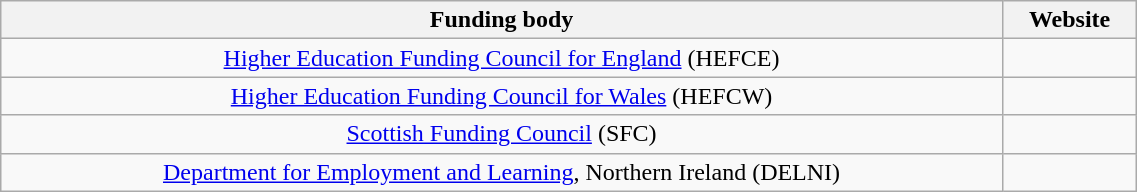<table class="wikitable" style="text-align:center; width:60%">
<tr>
<th>Funding body</th>
<th>Website</th>
</tr>
<tr>
<td><a href='#'>Higher Education Funding Council for England</a> (HEFCE)</td>
<td></td>
</tr>
<tr>
<td><a href='#'>Higher Education Funding Council for Wales</a> (HEFCW)</td>
<td></td>
</tr>
<tr>
<td><a href='#'>Scottish Funding Council</a> (SFC)</td>
<td></td>
</tr>
<tr>
<td><a href='#'>Department for Employment and Learning</a>, Northern Ireland (DELNI)</td>
<td></td>
</tr>
</table>
